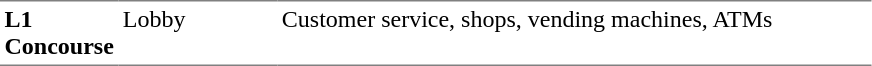<table table border=0 cellspacing=0 cellpadding=3>
<tr>
<td style="border-bottom:solid 1px gray; border-top:solid 1px gray;" valign=top width=50><strong>L1<br>Concourse</strong></td>
<td style="border-bottom:solid 1px gray; border-top:solid 1px gray;" valign=top width=100>Lobby</td>
<td style="border-bottom:solid 1px gray; border-top:solid 1px gray;" valign=top width=390>Customer service, shops, vending machines, ATMs</td>
</tr>
</table>
